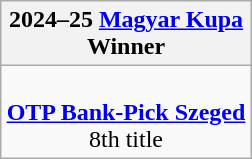<table class=wikitable style="text-align:center; margin:auto">
<tr>
<th>2024–25 <a href='#'>Magyar Kupa</a><br>Winner</th>
</tr>
<tr>
<td align=center><br><strong><a href='#'>OTP Bank-Pick Szeged</a></strong><br>8th title</td>
</tr>
</table>
